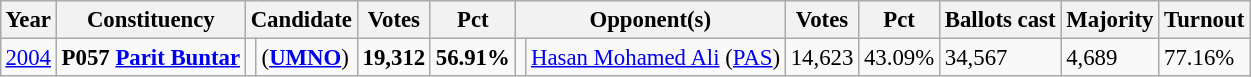<table class="wikitable" style="margin:0.5em ; font-size:95%">
<tr>
<th>Year</th>
<th>Constituency</th>
<th colspan=2>Candidate</th>
<th>Votes</th>
<th>Pct</th>
<th colspan=2>Opponent(s)</th>
<th>Votes</th>
<th>Pct</th>
<th>Ballots cast</th>
<th>Majority</th>
<th>Turnout</th>
</tr>
<tr>
<td><a href='#'>2004</a></td>
<td><strong>P057 <a href='#'>Parit Buntar</a></strong></td>
<td></td>
<td> (<a href='#'><strong>UMNO</strong></a>)</td>
<td align=right><strong>19,312</strong></td>
<td><strong>56.91%</strong></td>
<td></td>
<td><a href='#'>Hasan Mohamed Ali</a> (<a href='#'>PAS</a>)</td>
<td align=right>14,623</td>
<td>43.09%</td>
<td>34,567</td>
<td>4,689</td>
<td>77.16%</td>
</tr>
</table>
